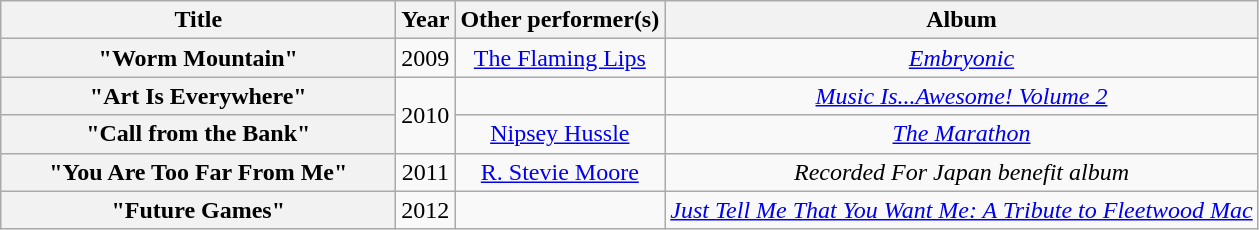<table class="wikitable plainrowheaders" style="text-align:center;">
<tr>
<th scope="col" style="width:16em;">Title</th>
<th scope="col">Year</th>
<th scope="col">Other performer(s)</th>
<th scope="col">Album</th>
</tr>
<tr>
<th scope="row">"Worm Mountain"</th>
<td>2009</td>
<td><a href='#'>The Flaming Lips</a></td>
<td><em><a href='#'>Embryonic</a></em></td>
</tr>
<tr>
<th scope="row">"Art Is Everywhere"</th>
<td rowspan="2">2010</td>
<td></td>
<td><em><a href='#'>Music Is...Awesome! Volume 2</a></em></td>
</tr>
<tr>
<th scope="row">"Call from the Bank"</th>
<td><a href='#'>Nipsey Hussle</a></td>
<td><em><a href='#'>The Marathon</a></em></td>
</tr>
<tr>
<th scope="row">"You Are Too Far From Me"</th>
<td>2011</td>
<td><a href='#'>R. Stevie Moore</a></td>
<td><em>Recorded For Japan benefit album</em></td>
</tr>
<tr>
<th scope="row">"Future Games"</th>
<td>2012</td>
<td></td>
<td><em><a href='#'>Just Tell Me That You Want Me: A Tribute to Fleetwood Mac</a></em></td>
</tr>
</table>
